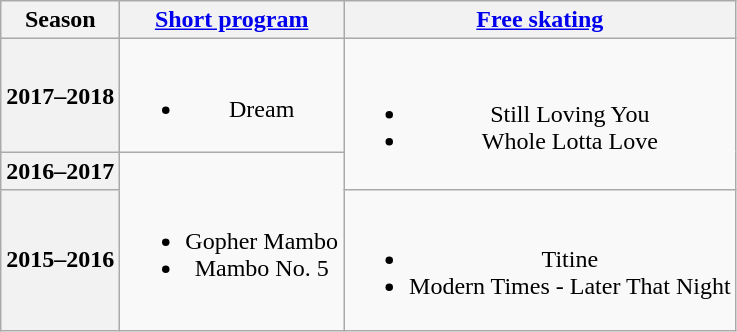<table class=wikitable style=text-align:center>
<tr>
<th>Season</th>
<th><a href='#'>Short program</a></th>
<th><a href='#'>Free skating</a></th>
</tr>
<tr>
<th>2017–2018 <br> </th>
<td><br><ul><li>Dream <br></li></ul></td>
<td rowspan=2><br><ul><li>Still Loving You <br></li><li>Whole Lotta Love <br></li></ul></td>
</tr>
<tr>
<th>2016–2017 <br> </th>
<td rowspan=2><br><ul><li>Gopher Mambo <br></li><li>Mambo No. 5 <br></li></ul></td>
</tr>
<tr>
<th>2015–2016 <br> </th>
<td><br><ul><li>Titine <br></li><li>Modern Times - Later That Night <br></li></ul></td>
</tr>
</table>
